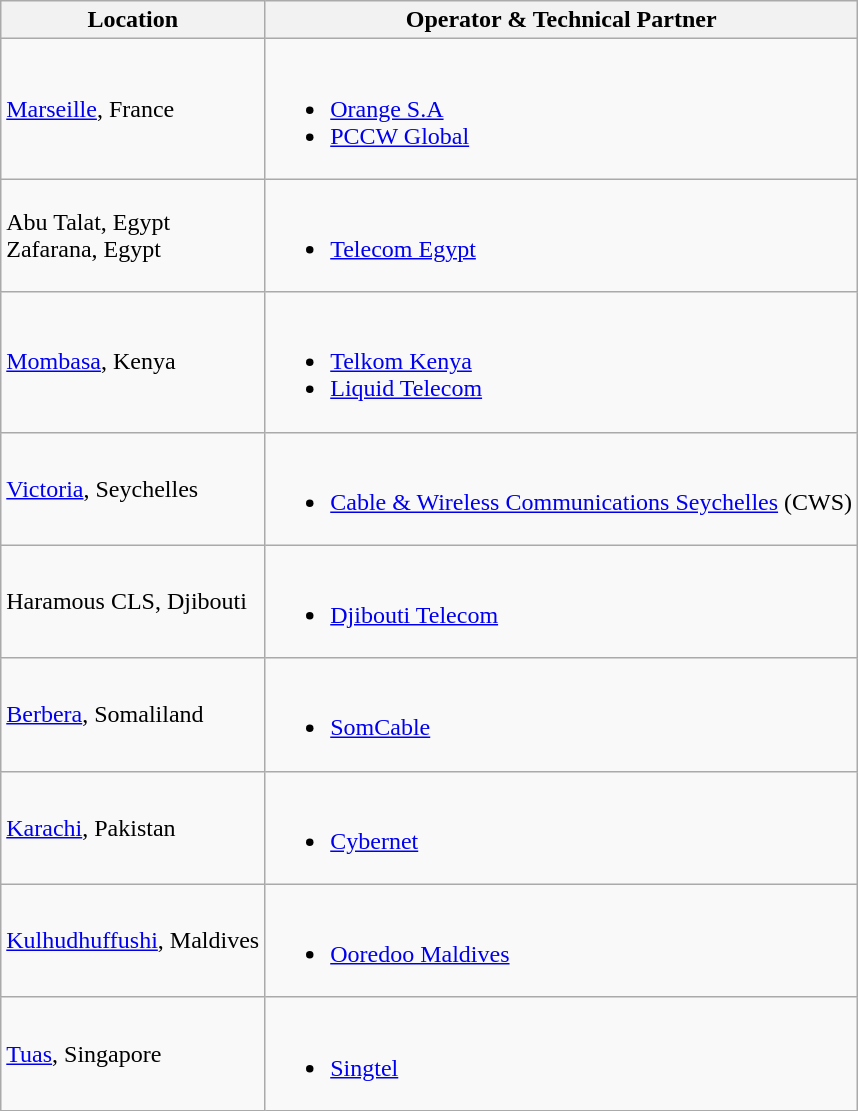<table class="wikitable">
<tr>
<th>Location</th>
<th>Operator & Technical Partner</th>
</tr>
<tr>
<td><a href='#'>Marseille</a>, France</td>
<td><br><ul><li><a href='#'>Orange S.A</a></li><li><a href='#'>PCCW Global</a></li></ul></td>
</tr>
<tr>
<td>Abu Talat, Egypt<br>Zafarana, Egypt</td>
<td><br><ul><li><a href='#'>Telecom Egypt</a></li></ul></td>
</tr>
<tr>
<td><a href='#'>Mombasa</a>, Kenya</td>
<td><br><ul><li><a href='#'>Telkom Kenya</a></li><li><a href='#'>Liquid Telecom</a></li></ul></td>
</tr>
<tr>
<td><a href='#'>Victoria</a>, Seychelles</td>
<td><br><ul><li><a href='#'>Cable & Wireless Communications Seychelles</a> (CWS)</li></ul></td>
</tr>
<tr>
<td>Haramous CLS, Djibouti</td>
<td><br><ul><li><a href='#'>Djibouti Telecom</a></li></ul></td>
</tr>
<tr>
<td><a href='#'>Berbera</a>, Somaliland</td>
<td><br><ul><li><a href='#'>SomCable</a></li></ul></td>
</tr>
<tr>
<td><a href='#'>Karachi</a>, Pakistan</td>
<td><br><ul><li><a href='#'>Cybernet</a></li></ul></td>
</tr>
<tr>
<td><a href='#'>Kulhudhuffushi</a>, Maldives</td>
<td><br><ul><li><a href='#'>Ooredoo Maldives</a></li></ul></td>
</tr>
<tr>
<td><a href='#'>Tuas</a>, Singapore</td>
<td><br><ul><li><a href='#'>Singtel</a></li></ul></td>
</tr>
</table>
